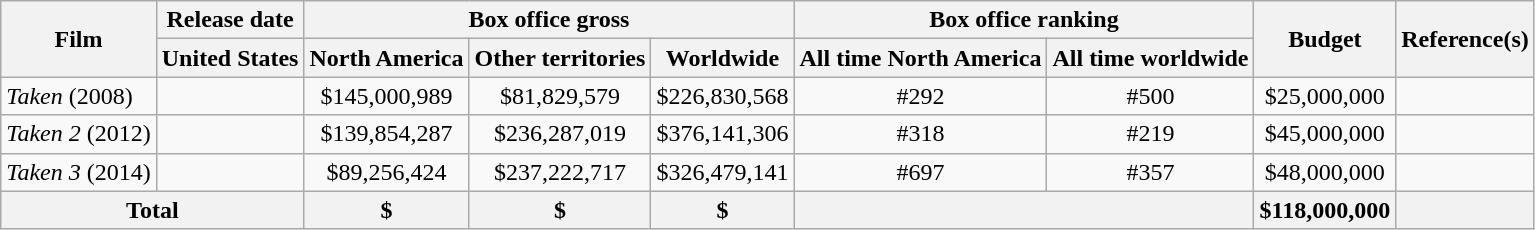<table class="wikitable plainrowheaders" style="text-align:center">
<tr>
<th rowspan="2">Film</th>
<th colspan="1">Release date</th>
<th colspan="3">Box office gross</th>
<th colspan="2">Box office ranking</th>
<th rowspan="2">Budget</th>
<th rowspan="2">Reference(s)</th>
</tr>
<tr>
<th>United States</th>
<th>North America</th>
<th>Other territories</th>
<th>Worldwide</th>
<th>All time North America</th>
<th>All time worldwide</th>
</tr>
<tr>
<td style="text-align:left"><em>Taken</em> (2008)</td>
<td style="text-align:left"></td>
<td>$145,000,989</td>
<td>$81,829,579</td>
<td>$226,830,568</td>
<td>#292</td>
<td>#500</td>
<td>$25,000,000</td>
<td></td>
</tr>
<tr>
<td style="text-align:left"><em>Taken 2</em> (2012)</td>
<td style="text-align:left"></td>
<td>$139,854,287</td>
<td>$236,287,019</td>
<td>$376,141,306</td>
<td>#318</td>
<td>#219</td>
<td>$45,000,000</td>
<td></td>
</tr>
<tr>
<td style="text-align:left"><em>Taken 3</em> (2014)</td>
<td style="text-align:left"></td>
<td>$89,256,424</td>
<td>$237,222,717</td>
<td>$326,479,141</td>
<td>#697</td>
<td>#357</td>
<td>$48,000,000</td>
<td></td>
</tr>
<tr>
<th colspan="2">Total</th>
<th>$</th>
<th>$</th>
<th>$</th>
<th colspan="2"></th>
<th>$118,000,000</th>
<th rowspan="2"></th>
</tr>
</table>
